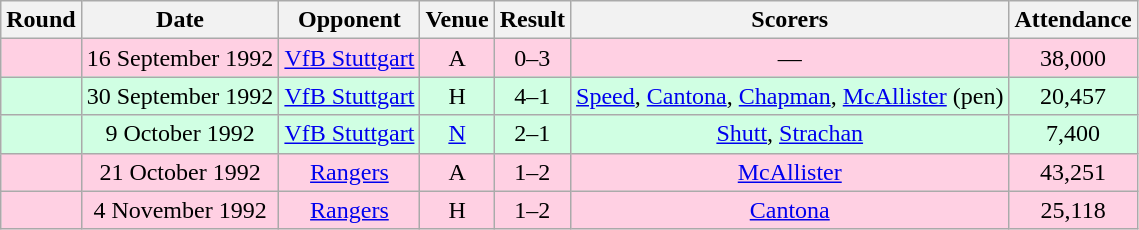<table class="wikitable sortable" style="text-align:center">
<tr>
<th>Round</th>
<th>Date</th>
<th>Opponent</th>
<th>Venue</th>
<th>Result</th>
<th class="unsortable">Scorers</th>
<th>Attendance</th>
</tr>
<tr style="background-color: #ffd0e3;">
<td></td>
<td>16 September 1992</td>
<td><a href='#'>VfB Stuttgart</a></td>
<td>A</td>
<td>0–3</td>
<td>—</td>
<td>38,000</td>
</tr>
<tr style="background-color: #d0ffe3;">
<td></td>
<td>30 September 1992</td>
<td><a href='#'>VfB Stuttgart</a></td>
<td>H</td>
<td>4–1</td>
<td><a href='#'>Speed</a>, <a href='#'>Cantona</a>, <a href='#'>Chapman</a>, <a href='#'>McAllister</a> (pen)</td>
<td>20,457</td>
</tr>
<tr style="background-color: #d0ffe3;">
<td></td>
<td>9 October 1992</td>
<td><a href='#'>VfB Stuttgart</a></td>
<td><a href='#'>N</a></td>
<td>2–1</td>
<td><a href='#'>Shutt</a>, <a href='#'>Strachan</a></td>
<td>7,400</td>
</tr>
<tr style="background-color: #ffd0e3;">
<td></td>
<td>21 October 1992</td>
<td><a href='#'>Rangers</a></td>
<td>A</td>
<td>1–2</td>
<td><a href='#'>McAllister</a></td>
<td>43,251</td>
</tr>
<tr style="background-color: #ffd0e3;">
<td></td>
<td>4 November 1992</td>
<td><a href='#'>Rangers</a></td>
<td>H</td>
<td>1–2</td>
<td><a href='#'>Cantona</a></td>
<td>25,118</td>
</tr>
</table>
